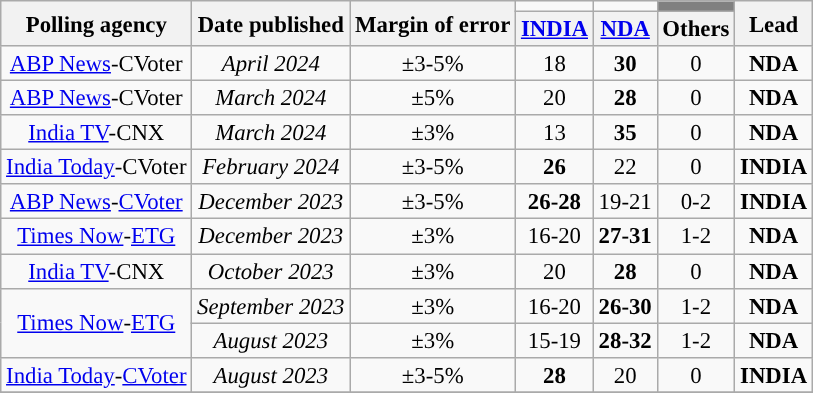<table class="wikitable sortable" style="text-align:center;font-size:95%;line-height:16px">
<tr>
<th rowspan="2">Polling agency</th>
<th rowspan="2">Date published</th>
<th rowspan="2">Margin of error</th>
<td></td>
<td></td>
<td bgcolor=grey></td>
<th rowspan="2">Lead</th>
</tr>
<tr>
<th><a href='#'>INDIA</a></th>
<th><a href='#'>NDA</a></th>
<th>Others</th>
</tr>
<tr>
<td><a href='#'>ABP News</a>-CVoter</td>
<td><em>April 2024</em></td>
<td>±3-5%</td>
<td>18</td>
<td><strong>30</strong></td>
<td>0</td>
<td bgcolor=><strong>NDA</strong></td>
</tr>
<tr>
<td><a href='#'>ABP News</a>-CVoter</td>
<td><em>March 2024</em></td>
<td>±5%</td>
<td>20</td>
<td><strong>28</strong></td>
<td>0</td>
<td><strong>NDA</strong></td>
</tr>
<tr>
<td><a href='#'>India TV</a>-CNX</td>
<td><em>March 2024</em></td>
<td>±3%</td>
<td>13</td>
<td><strong>35</strong></td>
<td>0</td>
<td><strong>NDA</strong></td>
</tr>
<tr>
<td><a href='#'>India Today</a>-CVoter</td>
<td><em>February 2024</em></td>
<td>±3-5%</td>
<td><strong>26</strong></td>
<td>22</td>
<td>0</td>
<td bgcolor=><strong>INDIA</strong></td>
</tr>
<tr>
<td><a href='#'>ABP News</a>-<a href='#'>CVoter</a></td>
<td><em>December 2023</em></td>
<td>±3-5%</td>
<td><strong>26-28</strong></td>
<td>19-21</td>
<td>0-2</td>
<td bgcolor=><strong>INDIA</strong></td>
</tr>
<tr>
<td><a href='#'>Times Now</a>-<a href='#'>ETG</a></td>
<td><em>December 2023</em></td>
<td>±3%</td>
<td>16-20</td>
<td><strong>27-31</strong></td>
<td>1-2</td>
<td bgcolor=><strong>NDA</strong></td>
</tr>
<tr>
<td><a href='#'>India TV</a>-CNX</td>
<td><em>October 2023</em></td>
<td>±3%</td>
<td>20</td>
<td><strong>28</strong></td>
<td>0</td>
<td bgcolor=><strong>NDA</strong></td>
</tr>
<tr>
<td rowspan="2"><a href='#'>Times Now</a>-<a href='#'>ETG</a></td>
<td><em>September 2023</em></td>
<td>±3%</td>
<td>16-20</td>
<td><strong>26-30</strong></td>
<td>1-2</td>
<td bgcolor=><strong>NDA</strong></td>
</tr>
<tr>
<td><em>August 2023</em></td>
<td>±3%</td>
<td>15-19</td>
<td><strong>28-32</strong></td>
<td>1-2</td>
<td bgcolor=><strong>NDA</strong></td>
</tr>
<tr>
<td><a href='#'>India Today</a>-<a href='#'>CVoter</a></td>
<td><em>August 2023</em></td>
<td>±3-5%</td>
<td><strong>28</strong></td>
<td>20</td>
<td>0</td>
<td><strong>INDIA</strong></td>
</tr>
<tr>
</tr>
</table>
